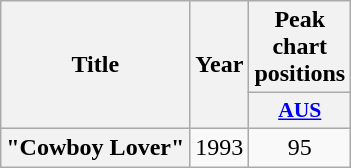<table class="wikitable plainrowheaders" style="text-align:center;">
<tr>
<th scope="col" rowspan="2">Title</th>
<th scope="col" rowspan="2">Year</th>
<th scope="col" colspan="1">Peak chart positions</th>
</tr>
<tr>
<th scope="col" style="width:3em;font-size:90%;"><a href='#'>AUS</a><br></th>
</tr>
<tr>
<th scope="row">"Cowboy Lover"</th>
<td>1993</td>
<td>95</td>
</tr>
</table>
